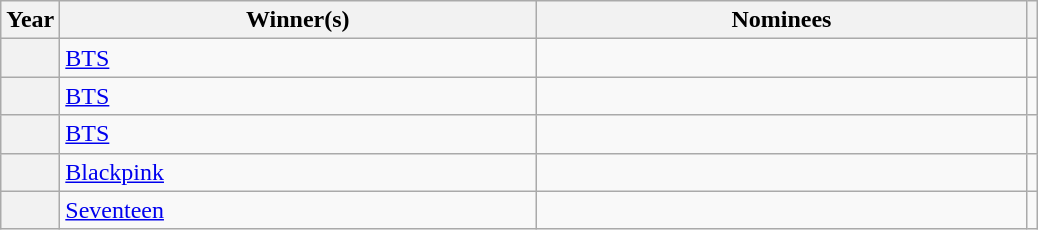<table class="wikitable sortable">
<tr>
<th scope="col" style="width:25px;">Year</th>
<th scope="col" style="width:310px;">Winner(s)</th>
<th scope="col" style="width:320px;">Nominees</th>
<th scope="col" class="unsortable"></th>
</tr>
<tr>
<th scope="row"></th>
<td><a href='#'>BTS</a></td>
<td></td>
<td align="center"></td>
</tr>
<tr>
<th scope="row"></th>
<td><a href='#'>BTS</a></td>
<td></td>
<td align="center"></td>
</tr>
<tr>
<th scope="row"></th>
<td><a href='#'>BTS</a></td>
<td></td>
<td align="center"></td>
</tr>
<tr>
<th scope="row"></th>
<td><a href='#'>Blackpink</a></td>
<td></td>
<td align="center"></td>
</tr>
<tr>
<th scope="row"></th>
<td><a href='#'>Seventeen</a></td>
<td></td>
<td align="center"></td>
</tr>
</table>
